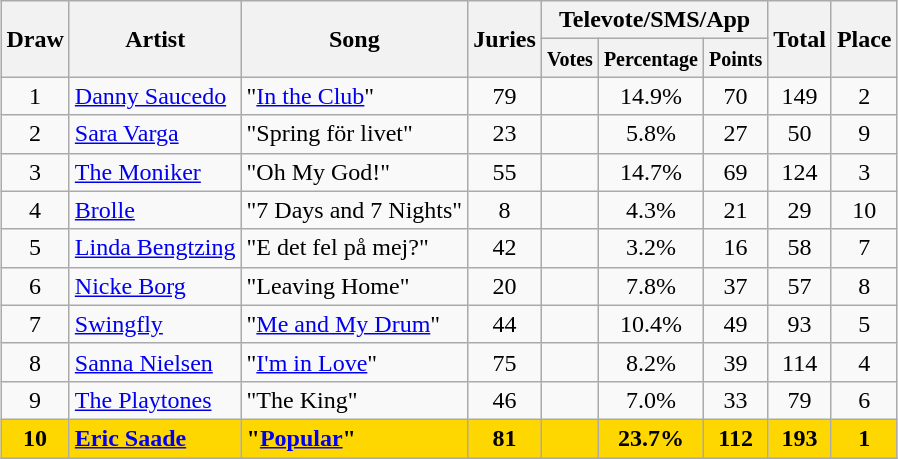<table class="sortable wikitable" style="margin: 1em auto 1em auto; text-align:center;">
<tr>
<th rowspan="2">Draw</th>
<th rowspan="2">Artist</th>
<th rowspan="2">Song</th>
<th rowspan="2">Juries</th>
<th colspan="3">Televote/SMS/App</th>
<th rowspan="2">Total</th>
<th rowspan="2">Place</th>
</tr>
<tr>
<th><small>Votes</small></th>
<th><small>Percentage</small></th>
<th><small>Points</small></th>
</tr>
<tr>
<td>1</td>
<td align="left"><a href='#'>Danny Saucedo</a></td>
<td align="left">"<a href='#'>In the Club</a>"</td>
<td>79</td>
<td></td>
<td>14.9%</td>
<td>70</td>
<td>149</td>
<td>2</td>
</tr>
<tr>
<td>2</td>
<td align="left"><a href='#'>Sara Varga</a></td>
<td align="left">"Spring för livet"</td>
<td>23</td>
<td></td>
<td>5.8%</td>
<td>27</td>
<td>50</td>
<td>9</td>
</tr>
<tr>
<td>3</td>
<td align="left"><a href='#'>The Moniker</a></td>
<td align="left">"Oh My God!"</td>
<td>55</td>
<td></td>
<td>14.7%</td>
<td>69</td>
<td>124</td>
<td>3</td>
</tr>
<tr>
<td>4</td>
<td align="left"><a href='#'>Brolle</a></td>
<td align="left">"7 Days and 7 Nights"</td>
<td>8</td>
<td></td>
<td>4.3%</td>
<td>21</td>
<td>29</td>
<td>10</td>
</tr>
<tr>
<td>5</td>
<td align="left"><a href='#'>Linda Bengtzing</a></td>
<td align="left">"E det fel på mej?"</td>
<td>42</td>
<td></td>
<td>3.2%</td>
<td>16</td>
<td>58</td>
<td>7</td>
</tr>
<tr>
<td>6</td>
<td align="left"><a href='#'>Nicke Borg</a></td>
<td align="left">"Leaving Home"</td>
<td>20</td>
<td></td>
<td>7.8%</td>
<td>37</td>
<td>57</td>
<td>8</td>
</tr>
<tr>
<td>7</td>
<td align="left"><a href='#'>Swingfly</a></td>
<td align="left">"<a href='#'>Me and My Drum</a>"</td>
<td>44</td>
<td></td>
<td>10.4%</td>
<td>49</td>
<td>93</td>
<td>5</td>
</tr>
<tr>
<td>8</td>
<td align="left"><a href='#'>Sanna Nielsen</a></td>
<td align="left">"<a href='#'>I'm in Love</a>"</td>
<td>75</td>
<td></td>
<td>8.2%</td>
<td>39</td>
<td>114</td>
<td>4</td>
</tr>
<tr>
<td>9</td>
<td align="left"><a href='#'>The Playtones</a></td>
<td align="left">"The King"</td>
<td>46</td>
<td></td>
<td>7.0%</td>
<td>33</td>
<td>79</td>
<td>6</td>
</tr>
<tr style="font-weight:bold;background:gold;">
<td><strong>10</strong></td>
<td align="left"><strong><a href='#'>Eric Saade</a></strong></td>
<td align="left"><strong>"<a href='#'>Popular</a>"</strong></td>
<td><strong>81</strong></td>
<td></td>
<td>23.7%</td>
<td><strong>112</strong></td>
<td><strong>193</strong></td>
<td><strong>1</strong></td>
</tr>
<tr>
</tr>
</table>
